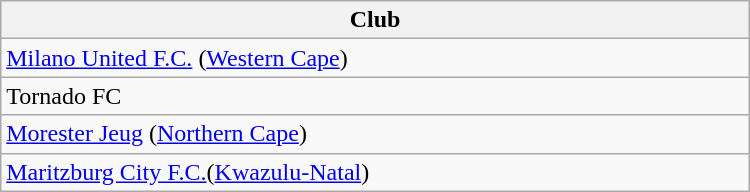<table class="wikitable" width="500px">
<tr>
<th width="350px">Club</th>
</tr>
<tr>
<td><a href='#'>Milano United F.C.</a> (<a href='#'>Western Cape</a>)</td>
</tr>
<tr>
<td>Tornado FC</td>
</tr>
<tr>
<td><a href='#'>Morester Jeug</a> (<a href='#'>Northern Cape</a>)</td>
</tr>
<tr>
<td><a href='#'>Maritzburg City F.C.</a>(<a href='#'>Kwazulu-Natal</a>)</td>
</tr>
</table>
